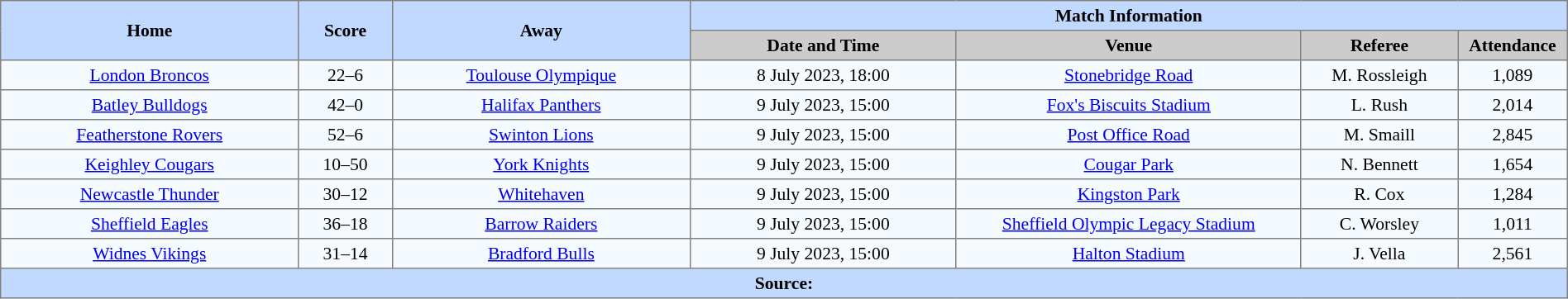<table border=1 style="border-collapse:collapse; font-size:90%; text-align:center;" cellpadding=3 cellspacing=0 width=100%>
<tr bgcolor=#C1D8FF>
<th scope="col" rowspan=2 width=19%>Home</th>
<th scope="col" rowspan=2 width=6%>Score</th>
<th scope="col" rowspan=2 width=19%>Away</th>
<th colspan=6>Match Information</th>
</tr>
<tr bgcolor=#CCCCCC>
<th scope="col" width=17%>Date and Time</th>
<th scope="col" width=22%>Venue</th>
<th scope="col" width=10%>Referee</th>
<th scope="col" width=7%>Attendance</th>
</tr>
<tr bgcolor=#F5FAFF>
<td> <a href='#'>London Broncos</a></td>
<td>22–6</td>
<td> <a href='#'>Toulouse Olympique</a></td>
<td>8 July 2023, 18:00</td>
<td><a href='#'>Stonebridge Road</a></td>
<td>M. Rossleigh</td>
<td>1,089</td>
</tr>
<tr bgcolor=#F5FAFF>
<td> <a href='#'>Batley Bulldogs</a></td>
<td>42–0</td>
<td> <a href='#'>Halifax Panthers</a></td>
<td>9 July 2023, 15:00</td>
<td><a href='#'>Fox's Biscuits Stadium</a></td>
<td>L. Rush</td>
<td>2,014</td>
</tr>
<tr bgcolor=#F5FAFF>
<td> <a href='#'>Featherstone Rovers</a></td>
<td>52–6</td>
<td> <a href='#'>Swinton Lions</a></td>
<td>9 July 2023, 15:00</td>
<td><a href='#'>Post Office Road</a></td>
<td>M. Smaill</td>
<td>2,845</td>
</tr>
<tr bgcolor=#F5FAFF>
<td> <a href='#'>Keighley Cougars</a></td>
<td>10–50</td>
<td> <a href='#'>York Knights</a></td>
<td>9 July 2023, 15:00</td>
<td><a href='#'>Cougar Park</a></td>
<td>N. Bennett</td>
<td>1,654</td>
</tr>
<tr bgcolor=#F5FAFF>
<td> <a href='#'>Newcastle Thunder</a></td>
<td>30–12</td>
<td> <a href='#'>Whitehaven</a></td>
<td>9 July 2023, 15:00</td>
<td><a href='#'>Kingston Park</a></td>
<td>R. Cox</td>
<td>1,284</td>
</tr>
<tr bgcolor=#F5FAFF>
<td> <a href='#'>Sheffield Eagles</a></td>
<td>36–18</td>
<td> <a href='#'>Barrow Raiders</a></td>
<td>9 July 2023, 15:00</td>
<td><a href='#'>Sheffield Olympic Legacy Stadium</a></td>
<td>C. Worsley</td>
<td>1,011</td>
</tr>
<tr bgcolor=#F5FAFF>
<td> <a href='#'>Widnes Vikings</a></td>
<td>31–14</td>
<td> <a href='#'>Bradford Bulls</a></td>
<td>9 July 2023, 15:00</td>
<td><a href='#'>Halton Stadium</a></td>
<td>J. Vella</td>
<td>2,561</td>
</tr>
<tr style="background:#c1d8ff;">
<th colspan=7>Source:</th>
</tr>
</table>
